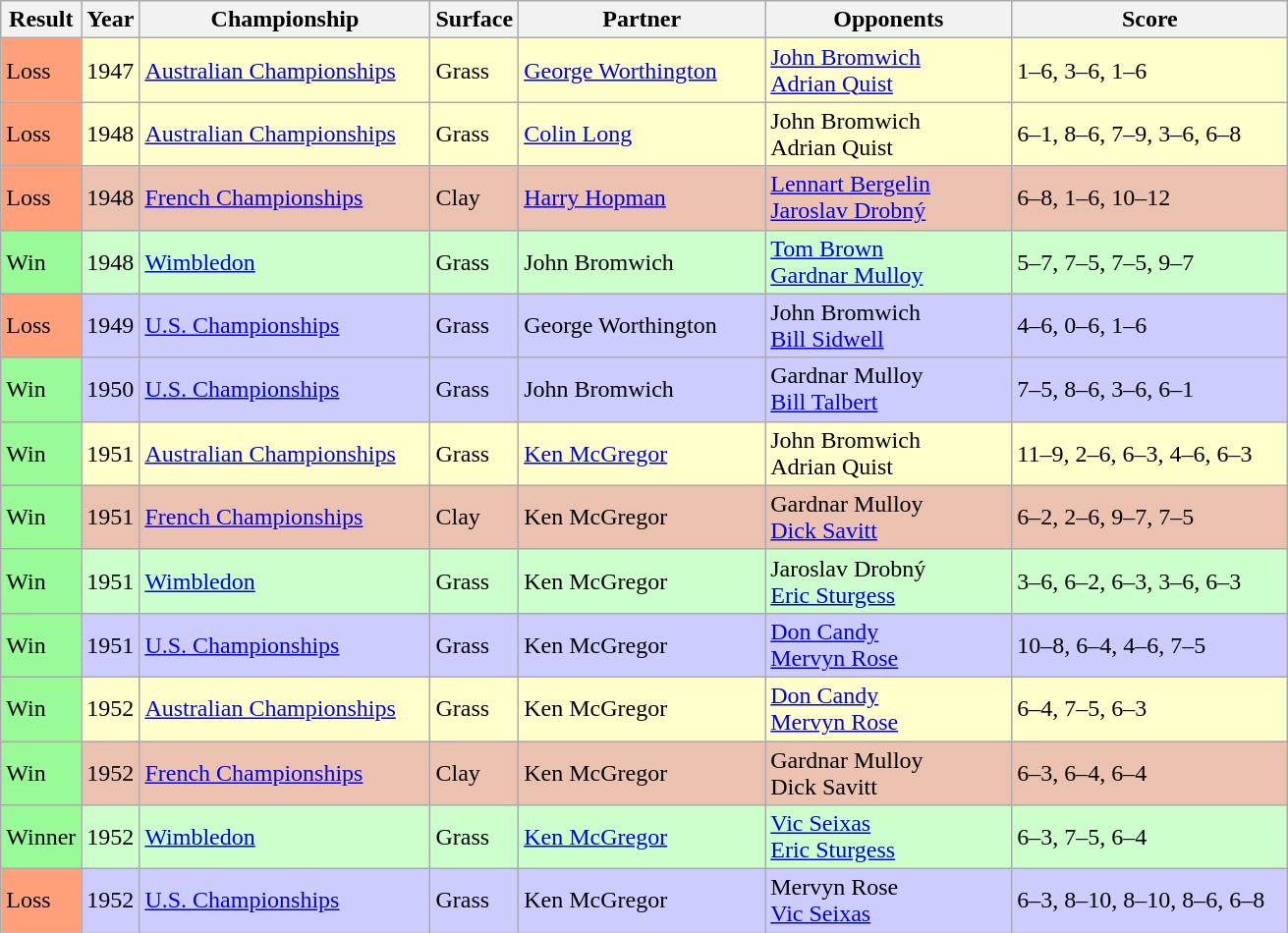<table class="sortable wikitable">
<tr>
<th style="width:40px">Result</th>
<th style="width:30px">Year</th>
<th style="width:190px">Championship</th>
<th style="width:50px">Surface</th>
<th style="width:160px">Partner</th>
<th style="width:160px">Opponents</th>
<th style="width:180px" class="unsortable">Score</th>
</tr>
<tr style="background:#ffc;">
<td style="background:#ffa07a;">Loss</td>
<td>1947</td>
<td><a href='#'>Australian Championships</a></td>
<td>Grass</td>
<td> <a href='#'>George Worthington</a></td>
<td> <a href='#'>John Bromwich</a> <br>  <a href='#'>Adrian Quist</a></td>
<td>1–6, 3–6, 1–6</td>
</tr>
<tr style="background:#ffc;">
<td style="background:#ffa07a;">Loss</td>
<td>1948</td>
<td><a href='#'>Australian Championships</a></td>
<td>Grass</td>
<td> <a href='#'>Colin Long</a></td>
<td> John Bromwich <br>  Adrian Quist</td>
<td>6–1, 8–6, 7–9, 3–6, 6–8</td>
</tr>
<tr style="background:#ebc2af;">
<td style="background:#ffa07a;">Loss</td>
<td>1948</td>
<td><a href='#'>French Championships</a></td>
<td>Clay</td>
<td> <a href='#'>Harry Hopman</a></td>
<td> <a href='#'>Lennart Bergelin</a> <br>  <a href='#'>Jaroslav Drobný</a></td>
<td>6–8, 1–6, 10–12</td>
</tr>
<tr style="background:#cfc;">
<td style="background:#98fb98;">Win</td>
<td>1948</td>
<td><a href='#'>Wimbledon</a></td>
<td>Grass</td>
<td> John Bromwich</td>
<td> <a href='#'>Tom Brown</a> <br>  <a href='#'>Gardnar Mulloy</a></td>
<td>5–7, 7–5, 7–5, 9–7</td>
</tr>
<tr style="background:#ccf;">
<td style="background:#ffa07a;">Loss</td>
<td>1949</td>
<td><a href='#'>U.S. Championships</a></td>
<td>Grass</td>
<td> George Worthington</td>
<td> John Bromwich <br>  <a href='#'>Bill Sidwell</a></td>
<td>4–6, 0–6, 1–6</td>
</tr>
<tr style="background:#ccf;">
<td style="background:#98fb98;">Win</td>
<td>1950</td>
<td><a href='#'>U.S. Championships</a></td>
<td>Grass</td>
<td> John Bromwich</td>
<td> Gardnar Mulloy <br>  <a href='#'>Bill Talbert</a></td>
<td>7–5, 8–6, 3–6, 6–1</td>
</tr>
<tr style="background:#ffc;">
<td style="background:#98fb98;">Win</td>
<td>1951</td>
<td><a href='#'>Australian Championships</a></td>
<td>Grass</td>
<td> <a href='#'>Ken McGregor</a></td>
<td> John Bromwich <br>  Adrian Quist</td>
<td>11–9, 2–6, 6–3, 4–6, 6–3</td>
</tr>
<tr style="background:#ebc2af;">
<td style="background:#98fb98;">Win</td>
<td>1951</td>
<td><a href='#'>French Championships</a></td>
<td>Clay</td>
<td> Ken McGregor</td>
<td> Gardnar Mulloy <br>  <a href='#'>Dick Savitt</a></td>
<td>6–2, 2–6, 9–7, 7–5</td>
</tr>
<tr style="background:#cfc;">
<td style="background:#98fb98;">Win</td>
<td>1951</td>
<td><a href='#'>Wimbledon</a></td>
<td>Grass</td>
<td> Ken McGregor</td>
<td> Jaroslav Drobný <br>  <a href='#'>Eric Sturgess</a></td>
<td>3–6, 6–2, 6–3, 3–6, 6–3</td>
</tr>
<tr style="background:#ccf;">
<td style="background:#98fb98;">Win</td>
<td>1951</td>
<td><a href='#'>U.S. Championships</a></td>
<td>Grass</td>
<td> Ken McGregor</td>
<td> <a href='#'>Don Candy</a> <br>  <a href='#'>Mervyn Rose</a></td>
<td>10–8, 6–4, 4–6, 7–5</td>
</tr>
<tr style="background:#ffc;">
<td style="background:#98fb98;">Win</td>
<td>1952</td>
<td><a href='#'>Australian Championships</a></td>
<td>Grass</td>
<td> Ken McGregor</td>
<td> <a href='#'>Don Candy</a> <br>  <a href='#'>Mervyn Rose</a></td>
<td>6–4, 7–5, 6–3</td>
</tr>
<tr style="background:#ebc2af;">
<td style="background:#98fb98;">Win</td>
<td>1952</td>
<td><a href='#'>French Championships</a></td>
<td>Clay</td>
<td> Ken McGregor</td>
<td> Gardnar Mulloy <br>  Dick Savitt</td>
<td>6–3, 6–4, 6–4</td>
</tr>
<tr style="background:#cfc;">
<td style="background:#98fb98;">Winner</td>
<td>1952</td>
<td><a href='#'>Wimbledon</a></td>
<td>Grass</td>
<td> <a href='#'>Ken McGregor</a></td>
<td> <a href='#'>Vic Seixas</a> <br>  <a href='#'>Eric Sturgess</a></td>
<td>6–3, 7–5, 6–4</td>
</tr>
<tr style="background:#ccf;">
<td style="background:#ffa07a;">Loss</td>
<td>1952</td>
<td><a href='#'>U.S. Championships</a></td>
<td>Grass</td>
<td> Ken McGregor</td>
<td> Mervyn Rose <br>  <a href='#'>Vic Seixas</a></td>
<td>6–3, 8–10, 8–10, 8–6, 6–8</td>
</tr>
</table>
